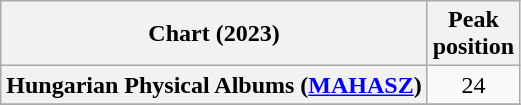<table class="wikitable sortable plainrowheaders" style="text-align:center">
<tr>
<th scope="col">Chart (2023)</th>
<th scope="col">Peak<br>position</th>
</tr>
<tr>
<th scope="row">Hungarian Physical Albums (<a href='#'>MAHASZ</a>)</th>
<td>24</td>
</tr>
<tr>
</tr>
</table>
